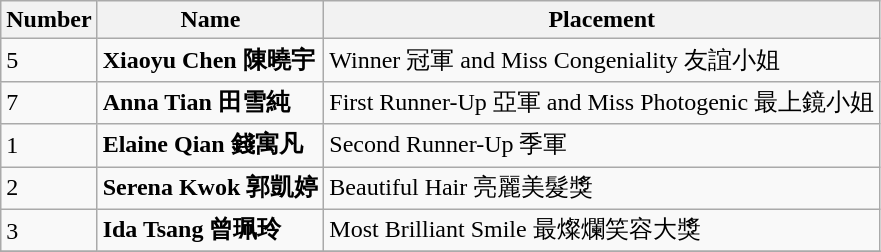<table class="wikitable">
<tr>
<th><strong>Number</strong></th>
<th><strong>Name</strong></th>
<th><strong>Placement</strong></th>
</tr>
<tr>
<td>5</td>
<td><strong>Xiaoyu Chen 陳曉宇</strong></td>
<td>Winner 冠軍 and Miss Congeniality 友誼小姐</td>
</tr>
<tr>
<td>7</td>
<td><strong>Anna Tian 田雪純</strong></td>
<td>First Runner-Up 亞軍 and Miss Photogenic 最上鏡小姐</td>
</tr>
<tr>
<td>1</td>
<td><strong>Elaine Qian 錢寓凡</strong></td>
<td>Second Runner-Up 季軍</td>
</tr>
<tr>
<td>2</td>
<td><strong>Serena Kwok 郭凱婷</strong></td>
<td>Beautiful Hair 亮麗美髮獎</td>
</tr>
<tr>
<td>3</td>
<td><strong>Ida Tsang 曾珮玲</strong></td>
<td>Most Brilliant Smile 最燦爛笑容大獎</td>
</tr>
<tr>
</tr>
</table>
